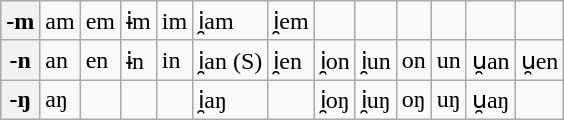<table style="margin-bottom: 10px;" class=" wikitable IPA">
<tr>
<th>-m</th>
<td>am</td>
<td>em</td>
<td>ɨm</td>
<td>im</td>
<td>i̯am</td>
<td>i̯em</td>
<td></td>
<td></td>
<td></td>
<td></td>
<td></td>
<td></td>
</tr>
<tr>
<th>-n</th>
<td>an</td>
<td>en</td>
<td>ɨn</td>
<td>in</td>
<td>i̯an (S)</td>
<td>i̯en</td>
<td>i̯on</td>
<td>i̯un</td>
<td>on</td>
<td>un</td>
<td>u̯an</td>
<td>u̯en</td>
</tr>
<tr>
<th>-ŋ</th>
<td>aŋ</td>
<td></td>
<td></td>
<td></td>
<td>i̯aŋ</td>
<td></td>
<td>i̯oŋ</td>
<td>i̯uŋ</td>
<td>oŋ</td>
<td>uŋ</td>
<td>u̯aŋ</td>
<td></td>
</tr>
</table>
